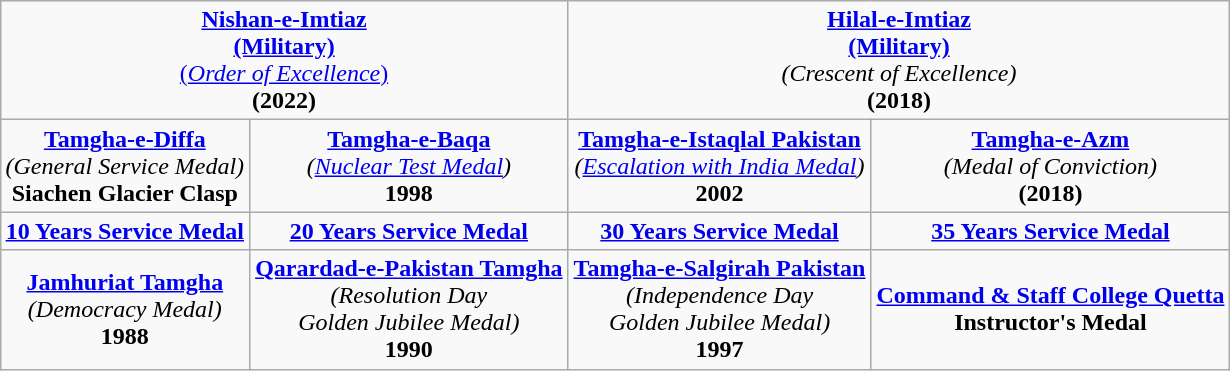<table class="wikitable" style="margin:1em auto; text-align:center;">
<tr>
<td colspan="3"><strong><a href='#'>Nishan-e-Imtiaz</a></strong><br><a href='#'><strong>(Military)</strong></a><br><a href='#'>(<em>Order of Excellence</em>)</a><br><strong>(2022)</strong></td>
<td colspan="3"><strong><a href='#'>Hilal-e-Imtiaz</a></strong><br><strong><a href='#'>(Military)</a></strong><br><em>(Crescent of Excellence)</em><br><strong>(2018)</strong></td>
</tr>
<tr>
<td colspan="2"><a href='#'><strong>Tamgha-e-Diffa</strong></a><br><em>(General Service Medal)</em><br><strong>Siachen Glacier Clasp</strong></td>
<td colspan="1"><strong><a href='#'>Tamgha-e-Baqa</a></strong><br><em>(<a href='#'>Nuclear Test Medal</a>)</em><br><strong>1998</strong></td>
<td><strong><a href='#'>Tamgha-e-Istaqlal Pakistan</a></strong><br><em>(<a href='#'>Escalation with India Medal</a>)</em><br><strong>2002</strong></td>
<td><strong><a href='#'>Tamgha-e-Azm</a></strong><br><em>(Medal of Conviction)</em><br><strong>(2018)</strong></td>
</tr>
<tr>
<td><strong><a href='#'>10 Years Service Medal</a></strong></td>
<td colspan="2"><strong><a href='#'>20 Years Service Medal</a></strong></td>
<td><strong><a href='#'>30 Years Service Medal</a></strong></td>
<td><strong><a href='#'>35 Years Service Medal</a></strong></td>
</tr>
<tr>
<td><strong><a href='#'>Jamhuriat Tamgha</a></strong><br><em>(Democracy Medal)</em><br><strong>1988</strong></td>
<td colspan="2"><strong><a href='#'>Qarardad-e-Pakistan Tamgha</a></strong><br><em>(Resolution Day</em><br><em>Golden Jubilee Medal)</em><br><strong>1990</strong></td>
<td><strong><a href='#'>Tamgha-e-Salgirah Pakistan</a></strong><br><em>(Independence Day</em><br><em>Golden Jubilee Medal)</em><br><strong>1997</strong></td>
<td><strong><a href='#'>Command & Staff College Quetta</a></strong><br><strong>Instructor's Medal</strong></td>
</tr>
</table>
